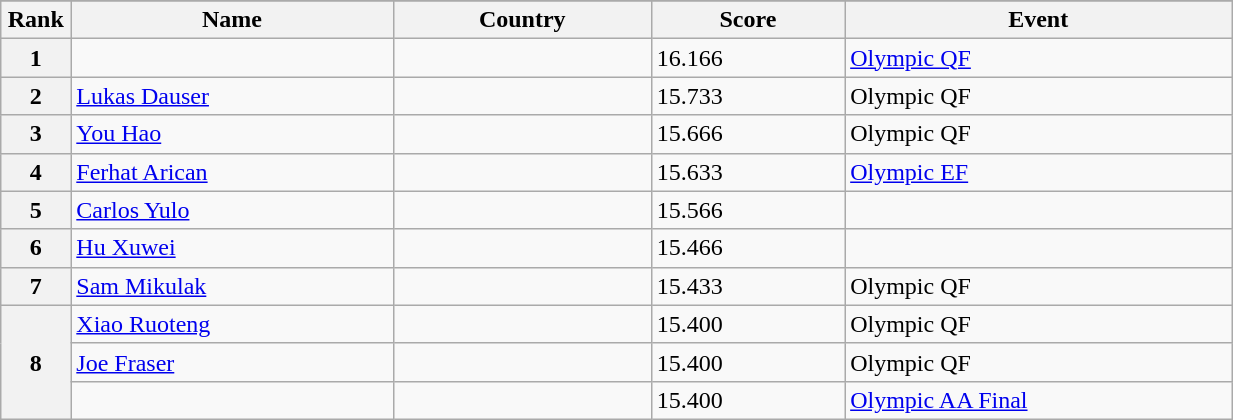<table class="wikitable sortable" style="width:65%;">
<tr>
</tr>
<tr>
<th style="text-align:center; width:5%;">Rank</th>
<th style="text-align:center; width:25%;">Name</th>
<th style="text-align:center; width:20%;">Country</th>
<th style="text-align:center; width:15%;">Score</th>
<th style="text-align:center; width:30%;">Event</th>
</tr>
<tr>
<th>1</th>
<td></td>
<td></td>
<td>16.166</td>
<td><a href='#'>Olympic QF</a></td>
</tr>
<tr>
<th>2</th>
<td><a href='#'>Lukas Dauser</a></td>
<td></td>
<td>15.733</td>
<td>Olympic QF</td>
</tr>
<tr>
<th>3</th>
<td><a href='#'>You Hao</a></td>
<td></td>
<td>15.666</td>
<td>Olympic QF</td>
</tr>
<tr>
<th>4</th>
<td><a href='#'>Ferhat Arican</a></td>
<td></td>
<td>15.633</td>
<td><a href='#'>Olympic EF</a></td>
</tr>
<tr>
<th>5</th>
<td><a href='#'>Carlos Yulo</a></td>
<td></td>
<td>15.566</td>
<td></td>
</tr>
<tr>
<th>6</th>
<td><a href='#'>Hu Xuwei</a></td>
<td></td>
<td>15.466</td>
<td></td>
</tr>
<tr>
<th>7</th>
<td><a href='#'>Sam Mikulak</a></td>
<td></td>
<td>15.433</td>
<td>Olympic QF</td>
</tr>
<tr>
<th rowspan="3">8</th>
<td><a href='#'>Xiao Ruoteng</a></td>
<td></td>
<td>15.400</td>
<td>Olympic QF</td>
</tr>
<tr>
<td><a href='#'>Joe Fraser</a></td>
<td></td>
<td>15.400</td>
<td>Olympic QF</td>
</tr>
<tr>
<td></td>
<td></td>
<td>15.400</td>
<td><a href='#'>Olympic AA Final</a></td>
</tr>
</table>
